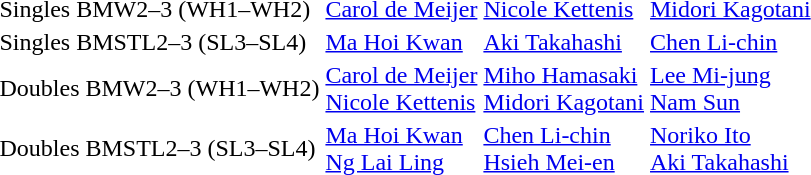<table>
<tr>
<td>Singles BMW2–3 (WH1–WH2)</td>
<td> <a href='#'>Carol de Meijer</a></td>
<td> <a href='#'>Nicole Kettenis</a></td>
<td> <a href='#'>Midori Kagotani</a></td>
</tr>
<tr>
<td>Singles BMSTL2–3 (SL3–SL4)</td>
<td> <a href='#'>Ma Hoi Kwan</a></td>
<td> <a href='#'>Aki Takahashi</a></td>
<td> <a href='#'>Chen Li-chin</a></td>
</tr>
<tr>
<td>Doubles BMW2–3 (WH1–WH2)</td>
<td> <a href='#'>Carol de Meijer</a><br> <a href='#'>Nicole Kettenis</a></td>
<td> <a href='#'>Miho Hamasaki</a><br> <a href='#'>Midori Kagotani</a></td>
<td> <a href='#'>Lee Mi-jung</a><br> <a href='#'>Nam Sun</a></td>
</tr>
<tr>
<td>Doubles BMSTL2–3 (SL3–SL4)</td>
<td> <a href='#'>Ma Hoi Kwan</a><br> <a href='#'>Ng Lai Ling</a></td>
<td> <a href='#'>Chen Li-chin</a><br> <a href='#'>Hsieh Mei-en</a></td>
<td> <a href='#'>Noriko Ito</a><br> <a href='#'>Aki Takahashi</a></td>
</tr>
</table>
